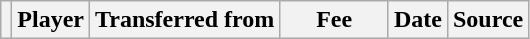<table class="wikitable plainrowheaders sortable">
<tr>
<th></th>
<th scope="col">Player</th>
<th>Transferred from</th>
<th style="width: 65px;">Fee</th>
<th scope="col">Date</th>
<th scope="col">Source</th>
</tr>
</table>
